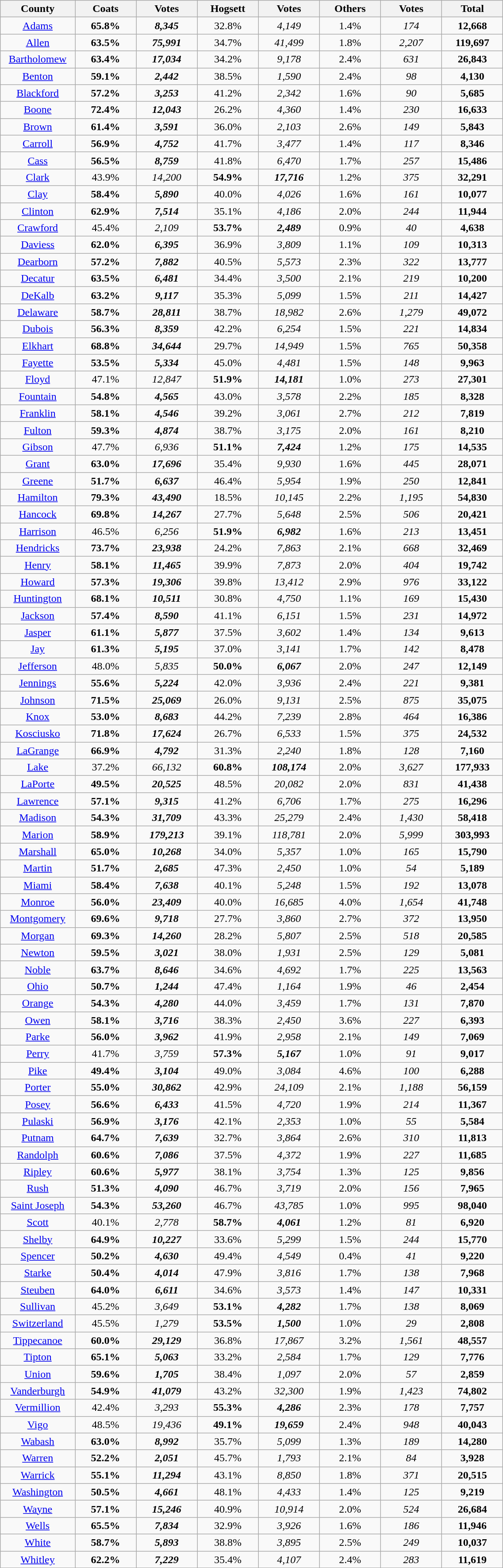<table width="60%" class="wikitable sortable">
<tr>
<th width="11%">County</th>
<th width="10%">Coats</th>
<th width="10%">Votes</th>
<th width="10%">Hogsett</th>
<th width="10%">Votes</th>
<th width="10%">Others</th>
<th width="10%">Votes</th>
<th width="10%">Total</th>
</tr>
<tr>
<td align="center" ><a href='#'>Adams</a></td>
<td align="center"><strong>65.8%</strong></td>
<td align="center"><strong><em>8,345</em></strong></td>
<td align="center">32.8%</td>
<td align="center"><em>4,149</em></td>
<td align="center">1.4%</td>
<td align="center"><em>174</em></td>
<td align="center"><strong>12,668</strong></td>
</tr>
<tr>
<td align="center" ><a href='#'>Allen</a></td>
<td align="center"><strong>63.5%</strong></td>
<td align="center"><strong><em>75,991</em></strong></td>
<td align="center">34.7%</td>
<td align="center"><em>41,499</em></td>
<td align="center">1.8%</td>
<td align="center"><em>2,207</em></td>
<td align="center"><strong>119,697</strong></td>
</tr>
<tr>
<td align="center" ><a href='#'>Bartholomew</a></td>
<td align="center"><strong>63.4%</strong></td>
<td align="center"><strong><em>17,034</em></strong></td>
<td align="center">34.2%</td>
<td align="center"><em>9,178</em></td>
<td align="center">2.4%</td>
<td align="center"><em>631</em></td>
<td align="center"><strong>26,843</strong></td>
</tr>
<tr>
<td align="center" ><a href='#'>Benton</a></td>
<td align="center"><strong>59.1%</strong></td>
<td align="center"><strong><em>2,442</em></strong></td>
<td align="center">38.5%</td>
<td align="center"><em>1,590</em></td>
<td align="center">2.4%</td>
<td align="center"><em>98</em></td>
<td align="center"><strong>4,130</strong></td>
</tr>
<tr>
<td align="center" ><a href='#'>Blackford</a></td>
<td align="center"><strong>57.2%</strong></td>
<td align="center"><strong><em>3,253</em></strong></td>
<td align="center">41.2%</td>
<td align="center"><em>2,342</em></td>
<td align="center">1.6%</td>
<td align="center"><em>90</em></td>
<td align="center"><strong>5,685</strong></td>
</tr>
<tr>
<td align="center" ><a href='#'>Boone</a></td>
<td align="center"><strong>72.4%</strong></td>
<td align="center"><strong><em>12,043</em></strong></td>
<td align="center">26.2%</td>
<td align="center"><em>4,360</em></td>
<td align="center">1.4%</td>
<td align="center"><em>230</em></td>
<td align="center"><strong>16,633</strong></td>
</tr>
<tr>
<td align="center" ><a href='#'>Brown</a></td>
<td align="center"><strong>61.4%</strong></td>
<td align="center"><strong><em>3,591</em></strong></td>
<td align="center">36.0%</td>
<td align="center"><em>2,103</em></td>
<td align="center">2.6%</td>
<td align="center"><em>149</em></td>
<td align="center"><strong>5,843</strong></td>
</tr>
<tr>
<td align="center" ><a href='#'>Carroll</a></td>
<td align="center"><strong>56.9%</strong></td>
<td align="center"><strong><em>4,752</em></strong></td>
<td align="center">41.7%</td>
<td align="center"><em>3,477</em></td>
<td align="center">1.4%</td>
<td align="center"><em>117</em></td>
<td align="center"><strong>8,346</strong></td>
</tr>
<tr>
<td align="center" ><a href='#'>Cass</a></td>
<td align="center"><strong>56.5%</strong></td>
<td align="center"><strong><em>8,759</em></strong></td>
<td align="center">41.8%</td>
<td align="center"><em>6,470</em></td>
<td align="center">1.7%</td>
<td align="center"><em>257</em></td>
<td align="center"><strong>15,486</strong></td>
</tr>
<tr>
<td align="center" ><a href='#'>Clark</a></td>
<td align="center">43.9%</td>
<td align="center"><em>14,200</em></td>
<td align="center"><strong>54.9%</strong></td>
<td align="center"><strong><em>17,716</em></strong></td>
<td align="center">1.2%</td>
<td align="center"><em>375</em></td>
<td align="center"><strong>32,291</strong></td>
</tr>
<tr>
<td align="center" ><a href='#'>Clay</a></td>
<td align="center"><strong>58.4%</strong></td>
<td align="center"><strong><em>5,890</em></strong></td>
<td align="center">40.0%</td>
<td align="center"><em>4,026</em></td>
<td align="center">1.6%</td>
<td align="center"><em>161</em></td>
<td align="center"><strong>10,077</strong></td>
</tr>
<tr>
<td align="center" ><a href='#'>Clinton</a></td>
<td align="center"><strong>62.9%</strong></td>
<td align="center"><strong><em>7,514</em></strong></td>
<td align="center">35.1%</td>
<td align="center"><em>4,186</em></td>
<td align="center">2.0%</td>
<td align="center"><em>244</em></td>
<td align="center"><strong>11,944</strong></td>
</tr>
<tr>
<td align="center" ><a href='#'>Crawford</a></td>
<td align="center">45.4%</td>
<td align="center"><em>2,109</em></td>
<td align="center"><strong>53.7%</strong></td>
<td align="center"><strong><em>2,489</em></strong></td>
<td align="center">0.9%</td>
<td align="center"><em>40</em></td>
<td align="center"><strong>4,638</strong></td>
</tr>
<tr>
<td align="center" ><a href='#'>Daviess</a></td>
<td align="center"><strong>62.0%</strong></td>
<td align="center"><strong><em>6,395</em></strong></td>
<td align="center">36.9%</td>
<td align="center"><em>3,809</em></td>
<td align="center">1.1%</td>
<td align="center"><em>109</em></td>
<td align="center"><strong>10,313</strong></td>
</tr>
<tr>
<td align="center" ><a href='#'>Dearborn</a></td>
<td align="center"><strong>57.2%</strong></td>
<td align="center"><strong><em>7,882</em></strong></td>
<td align="center">40.5%</td>
<td align="center"><em>5,573</em></td>
<td align="center">2.3%</td>
<td align="center"><em>322</em></td>
<td align="center"><strong>13,777</strong></td>
</tr>
<tr>
<td align="center" ><a href='#'>Decatur</a></td>
<td align="center"><strong>63.5%</strong></td>
<td align="center"><strong><em>6,481</em></strong></td>
<td align="center">34.4%</td>
<td align="center"><em>3,500</em></td>
<td align="center">2.1%</td>
<td align="center"><em>219</em></td>
<td align="center"><strong>10,200</strong></td>
</tr>
<tr>
<td align="center" ><a href='#'>DeKalb</a></td>
<td align="center"><strong>63.2%</strong></td>
<td align="center"><strong><em>9,117</em></strong></td>
<td align="center">35.3%</td>
<td align="center"><em>5,099</em></td>
<td align="center">1.5%</td>
<td align="center"><em>211</em></td>
<td align="center"><strong>14,427</strong></td>
</tr>
<tr>
<td align="center" ><a href='#'>Delaware</a></td>
<td align="center"><strong>58.7%</strong></td>
<td align="center"><strong><em>28,811</em></strong></td>
<td align="center">38.7%</td>
<td align="center"><em>18,982</em></td>
<td align="center">2.6%</td>
<td align="center"><em>1,279</em></td>
<td align="center"><strong>49,072</strong></td>
</tr>
<tr>
<td align="center" ><a href='#'>Dubois</a></td>
<td align="center"><strong>56.3%</strong></td>
<td align="center"><strong><em>8,359</em></strong></td>
<td align="center">42.2%</td>
<td align="center"><em>6,254</em></td>
<td align="center">1.5%</td>
<td align="center"><em>221</em></td>
<td align="center"><strong>14,834</strong></td>
</tr>
<tr>
<td align="center" ><a href='#'>Elkhart</a></td>
<td align="center"><strong>68.8%</strong></td>
<td align="center"><strong><em>34,644</em></strong></td>
<td align="center">29.7%</td>
<td align="center"><em>14,949</em></td>
<td align="center">1.5%</td>
<td align="center"><em>765</em></td>
<td align="center"><strong>50,358</strong></td>
</tr>
<tr>
<td align="center" ><a href='#'>Fayette</a></td>
<td align="center"><strong>53.5%</strong></td>
<td align="center"><strong><em>5,334</em></strong></td>
<td align="center">45.0%</td>
<td align="center"><em>4,481</em></td>
<td align="center">1.5%</td>
<td align="center"><em>148</em></td>
<td align="center"><strong>9,963</strong></td>
</tr>
<tr>
<td align="center" ><a href='#'>Floyd</a></td>
<td align="center">47.1%</td>
<td align="center"><em>12,847</em></td>
<td align="center"><strong>51.9%</strong></td>
<td align="center"><strong><em>14,181</em></strong></td>
<td align="center">1.0%</td>
<td align="center"><em>273</em></td>
<td align="center"><strong>27,301</strong></td>
</tr>
<tr>
<td align="center" ><a href='#'>Fountain</a></td>
<td align="center"><strong>54.8%</strong></td>
<td align="center"><strong><em>4,565</em></strong></td>
<td align="center">43.0%</td>
<td align="center"><em>3,578</em></td>
<td align="center">2.2%</td>
<td align="center"><em>185</em></td>
<td align="center"><strong>8,328</strong></td>
</tr>
<tr>
<td align="center" ><a href='#'>Franklin</a></td>
<td align="center"><strong>58.1%</strong></td>
<td align="center"><strong><em>4,546</em></strong></td>
<td align="center">39.2%</td>
<td align="center"><em>3,061</em></td>
<td align="center">2.7%</td>
<td align="center"><em>212</em></td>
<td align="center"><strong>7,819</strong></td>
</tr>
<tr>
<td align="center" ><a href='#'>Fulton</a></td>
<td align="center"><strong>59.3%</strong></td>
<td align="center"><strong><em>4,874</em></strong></td>
<td align="center">38.7%</td>
<td align="center"><em>3,175</em></td>
<td align="center">2.0%</td>
<td align="center"><em>161</em></td>
<td align="center"><strong>8,210</strong></td>
</tr>
<tr>
<td align="center" ><a href='#'>Gibson</a></td>
<td align="center">47.7%</td>
<td align="center"><em>6,936</em></td>
<td align="center"><strong>51.1%</strong></td>
<td align="center"><strong><em>7,424</em></strong></td>
<td align="center">1.2%</td>
<td align="center"><em>175</em></td>
<td align="center"><strong>14,535</strong></td>
</tr>
<tr>
<td align="center" ><a href='#'>Grant</a></td>
<td align="center"><strong>63.0%</strong></td>
<td align="center"><strong><em>17,696</em></strong></td>
<td align="center">35.4%</td>
<td align="center"><em>9,930</em></td>
<td align="center">1.6%</td>
<td align="center"><em>445</em></td>
<td align="center"><strong>28,071</strong></td>
</tr>
<tr>
<td align="center" ><a href='#'>Greene</a></td>
<td align="center"><strong>51.7%</strong></td>
<td align="center"><strong><em>6,637</em></strong></td>
<td align="center">46.4%</td>
<td align="center"><em>5,954</em></td>
<td align="center">1.9%</td>
<td align="center"><em>250</em></td>
<td align="center"><strong>12,841</strong></td>
</tr>
<tr>
<td align="center" ><a href='#'>Hamilton</a></td>
<td align="center"><strong>79.3%</strong></td>
<td align="center"><strong><em>43,490</em></strong></td>
<td align="center">18.5%</td>
<td align="center"><em>10,145</em></td>
<td align="center">2.2%</td>
<td align="center"><em>1,195</em></td>
<td align="center"><strong>54,830</strong></td>
</tr>
<tr>
<td align="center" ><a href='#'>Hancock</a></td>
<td align="center"><strong>69.8%</strong></td>
<td align="center"><strong><em>14,267</em></strong></td>
<td align="center">27.7%</td>
<td align="center"><em>5,648</em></td>
<td align="center">2.5%</td>
<td align="center"><em>506</em></td>
<td align="center"><strong>20,421</strong></td>
</tr>
<tr>
<td align="center" ><a href='#'>Harrison</a></td>
<td align="center">46.5%</td>
<td align="center"><em>6,256</em></td>
<td align="center"><strong>51.9%</strong></td>
<td align="center"><strong><em>6,982</em></strong></td>
<td align="center">1.6%</td>
<td align="center"><em>213</em></td>
<td align="center"><strong>13,451</strong></td>
</tr>
<tr>
<td align="center" ><a href='#'>Hendricks</a></td>
<td align="center"><strong>73.7%</strong></td>
<td align="center"><strong><em>23,938</em></strong></td>
<td align="center">24.2%</td>
<td align="center"><em>7,863</em></td>
<td align="center">2.1%</td>
<td align="center"><em>668</em></td>
<td align="center"><strong>32,469</strong></td>
</tr>
<tr>
<td align="center" ><a href='#'>Henry</a></td>
<td align="center"><strong>58.1%</strong></td>
<td align="center"><strong><em>11,465</em></strong></td>
<td align="center">39.9%</td>
<td align="center"><em>7,873</em></td>
<td align="center">2.0%</td>
<td align="center"><em>404</em></td>
<td align="center"><strong>19,742</strong></td>
</tr>
<tr>
<td align="center" ><a href='#'>Howard</a></td>
<td align="center"><strong>57.3%</strong></td>
<td align="center"><strong><em>19,306</em></strong></td>
<td align="center">39.8%</td>
<td align="center"><em>13,412</em></td>
<td align="center">2.9%</td>
<td align="center"><em>976</em></td>
<td align="center"><strong>33,122</strong></td>
</tr>
<tr>
<td align="center" ><a href='#'>Huntington</a></td>
<td align="center"><strong>68.1%</strong></td>
<td align="center"><strong><em>10,511</em></strong></td>
<td align="center">30.8%</td>
<td align="center"><em>4,750</em></td>
<td align="center">1.1%</td>
<td align="center"><em>169</em></td>
<td align="center"><strong>15,430</strong></td>
</tr>
<tr>
<td align="center" ><a href='#'>Jackson</a></td>
<td align="center"><strong>57.4%</strong></td>
<td align="center"><strong><em>8,590</em></strong></td>
<td align="center">41.1%</td>
<td align="center"><em>6,151</em></td>
<td align="center">1.5%</td>
<td align="center"><em>231</em></td>
<td align="center"><strong>14,972</strong></td>
</tr>
<tr>
<td align="center" ><a href='#'>Jasper</a></td>
<td align="center"><strong>61.1%</strong></td>
<td align="center"><strong><em>5,877</em></strong></td>
<td align="center">37.5%</td>
<td align="center"><em>3,602</em></td>
<td align="center">1.4%</td>
<td align="center"><em>134</em></td>
<td align="center"><strong>9,613</strong></td>
</tr>
<tr>
<td align="center" ><a href='#'>Jay</a></td>
<td align="center"><strong>61.3%</strong></td>
<td align="center"><strong><em>5,195</em></strong></td>
<td align="center">37.0%</td>
<td align="center"><em>3,141</em></td>
<td align="center">1.7%</td>
<td align="center"><em>142</em></td>
<td align="center"><strong>8,478</strong></td>
</tr>
<tr>
<td align="center" ><a href='#'>Jefferson</a></td>
<td align="center">48.0%</td>
<td align="center"><em>5,835</em></td>
<td align="center"><strong>50.0%</strong></td>
<td align="center"><strong><em>6,067</em></strong></td>
<td align="center">2.0%</td>
<td align="center"><em>247</em></td>
<td align="center"><strong>12,149</strong></td>
</tr>
<tr>
<td align="center" ><a href='#'>Jennings</a></td>
<td align="center"><strong>55.6%</strong></td>
<td align="center"><strong><em>5,224</em></strong></td>
<td align="center">42.0%</td>
<td align="center"><em>3,936</em></td>
<td align="center">2.4%</td>
<td align="center"><em>221</em></td>
<td align="center"><strong>9,381</strong></td>
</tr>
<tr>
<td align="center" ><a href='#'>Johnson</a></td>
<td align="center"><strong>71.5%</strong></td>
<td align="center"><strong><em>25,069</em></strong></td>
<td align="center">26.0%</td>
<td align="center"><em>9,131</em></td>
<td align="center">2.5%</td>
<td align="center"><em>875</em></td>
<td align="center"><strong>35,075</strong></td>
</tr>
<tr>
<td align="center" ><a href='#'>Knox</a></td>
<td align="center"><strong>53.0%</strong></td>
<td align="center"><strong><em>8,683</em></strong></td>
<td align="center">44.2%</td>
<td align="center"><em>7,239</em></td>
<td align="center">2.8%</td>
<td align="center"><em>464</em></td>
<td align="center"><strong>16,386</strong></td>
</tr>
<tr>
<td align="center" ><a href='#'>Kosciusko</a></td>
<td align="center"><strong>71.8%</strong></td>
<td align="center"><strong><em>17,624</em></strong></td>
<td align="center">26.7%</td>
<td align="center"><em>6,533</em></td>
<td align="center">1.5%</td>
<td align="center"><em>375</em></td>
<td align="center"><strong>24,532</strong></td>
</tr>
<tr>
<td align="center" ><a href='#'>LaGrange</a></td>
<td align="center"><strong>66.9%</strong></td>
<td align="center"><strong><em>4,792</em></strong></td>
<td align="center">31.3%</td>
<td align="center"><em>2,240</em></td>
<td align="center">1.8%</td>
<td align="center"><em>128</em></td>
<td align="center"><strong>7,160</strong></td>
</tr>
<tr>
<td align="center" ><a href='#'>Lake</a></td>
<td align="center">37.2%</td>
<td align="center"><em>66,132</em></td>
<td align="center"><strong>60.8%</strong></td>
<td align="center"><strong><em>108,174</em></strong></td>
<td align="center">2.0%</td>
<td align="center"><em>3,627</em></td>
<td align="center"><strong>177,933</strong></td>
</tr>
<tr>
<td align="center" ><a href='#'>LaPorte</a></td>
<td align="center"><strong>49.5%</strong></td>
<td align="center"><strong><em>20,525</em></strong></td>
<td align="center">48.5%</td>
<td align="center"><em>20,082</em></td>
<td align="center">2.0%</td>
<td align="center"><em>831</em></td>
<td align="center"><strong>41,438</strong></td>
</tr>
<tr>
<td align="center" ><a href='#'>Lawrence</a></td>
<td align="center"><strong>57.1%</strong></td>
<td align="center"><strong><em>9,315</em></strong></td>
<td align="center">41.2%</td>
<td align="center"><em>6,706</em></td>
<td align="center">1.7%</td>
<td align="center"><em>275</em></td>
<td align="center"><strong>16,296</strong></td>
</tr>
<tr>
<td align="center" ><a href='#'>Madison</a></td>
<td align="center"><strong>54.3%</strong></td>
<td align="center"><strong><em>31,709</em></strong></td>
<td align="center">43.3%</td>
<td align="center"><em>25,279</em></td>
<td align="center">2.4%</td>
<td align="center"><em>1,430</em></td>
<td align="center"><strong>58,418</strong></td>
</tr>
<tr>
<td align="center" ><a href='#'>Marion</a></td>
<td align="center"><strong>58.9%</strong></td>
<td align="center"><strong><em>179,213</em></strong></td>
<td align="center">39.1%</td>
<td align="center"><em>118,781</em></td>
<td align="center">2.0%</td>
<td align="center"><em>5,999</em></td>
<td align="center"><strong>303,993</strong></td>
</tr>
<tr>
<td align="center" ><a href='#'>Marshall</a></td>
<td align="center"><strong>65.0%</strong></td>
<td align="center"><strong><em>10,268</em></strong></td>
<td align="center">34.0%</td>
<td align="center"><em>5,357</em></td>
<td align="center">1.0%</td>
<td align="center"><em>165</em></td>
<td align="center"><strong>15,790</strong></td>
</tr>
<tr>
<td align="center" ><a href='#'>Martin</a></td>
<td align="center"><strong>51.7%</strong></td>
<td align="center"><strong><em>2,685</em></strong></td>
<td align="center">47.3%</td>
<td align="center"><em>2,450</em></td>
<td align="center">1.0%</td>
<td align="center"><em>54</em></td>
<td align="center"><strong>5,189</strong></td>
</tr>
<tr>
<td align="center" ><a href='#'>Miami</a></td>
<td align="center"><strong>58.4%</strong></td>
<td align="center"><strong><em>7,638</em></strong></td>
<td align="center">40.1%</td>
<td align="center"><em>5,248</em></td>
<td align="center">1.5%</td>
<td align="center"><em>192</em></td>
<td align="center"><strong>13,078</strong></td>
</tr>
<tr>
<td align="center" ><a href='#'>Monroe</a></td>
<td align="center"><strong>56.0%</strong></td>
<td align="center"><strong><em>23,409</em></strong></td>
<td align="center">40.0%</td>
<td align="center"><em>16,685</em></td>
<td align="center">4.0%</td>
<td align="center"><em>1,654</em></td>
<td align="center"><strong>41,748</strong></td>
</tr>
<tr>
<td align="center" ><a href='#'>Montgomery</a></td>
<td align="center"><strong>69.6%</strong></td>
<td align="center"><strong><em>9,718</em></strong></td>
<td align="center">27.7%</td>
<td align="center"><em>3,860</em></td>
<td align="center">2.7%</td>
<td align="center"><em>372</em></td>
<td align="center"><strong>13,950</strong></td>
</tr>
<tr>
<td align="center" ><a href='#'>Morgan</a></td>
<td align="center"><strong>69.3%</strong></td>
<td align="center"><strong><em>14,260</em></strong></td>
<td align="center">28.2%</td>
<td align="center"><em>5,807</em></td>
<td align="center">2.5%</td>
<td align="center"><em>518</em></td>
<td align="center"><strong>20,585</strong></td>
</tr>
<tr>
<td align="center" ><a href='#'>Newton</a></td>
<td align="center"><strong>59.5%</strong></td>
<td align="center"><strong><em>3,021</em></strong></td>
<td align="center">38.0%</td>
<td align="center"><em>1,931</em></td>
<td align="center">2.5%</td>
<td align="center"><em>129</em></td>
<td align="center"><strong>5,081</strong></td>
</tr>
<tr>
<td align="center" ><a href='#'>Noble</a></td>
<td align="center"><strong>63.7%</strong></td>
<td align="center"><strong><em>8,646</em></strong></td>
<td align="center">34.6%</td>
<td align="center"><em>4,692</em></td>
<td align="center">1.7%</td>
<td align="center"><em>225</em></td>
<td align="center"><strong>13,563</strong></td>
</tr>
<tr>
<td align="center" ><a href='#'>Ohio</a></td>
<td align="center"><strong>50.7%</strong></td>
<td align="center"><strong><em>1,244</em></strong></td>
<td align="center">47.4%</td>
<td align="center"><em>1,164</em></td>
<td align="center">1.9%</td>
<td align="center"><em>46</em></td>
<td align="center"><strong>2,454</strong></td>
</tr>
<tr>
<td align="center" ><a href='#'>Orange</a></td>
<td align="center"><strong>54.3%</strong></td>
<td align="center"><strong><em>4,280</em></strong></td>
<td align="center">44.0%</td>
<td align="center"><em>3,459</em></td>
<td align="center">1.7%</td>
<td align="center"><em>131</em></td>
<td align="center"><strong>7,870</strong></td>
</tr>
<tr>
<td align="center" ><a href='#'>Owen</a></td>
<td align="center"><strong>58.1%</strong></td>
<td align="center"><strong><em>3,716</em></strong></td>
<td align="center">38.3%</td>
<td align="center"><em>2,450</em></td>
<td align="center">3.6%</td>
<td align="center"><em>227</em></td>
<td align="center"><strong>6,393</strong></td>
</tr>
<tr>
<td align="center" ><a href='#'>Parke</a></td>
<td align="center"><strong>56.0%</strong></td>
<td align="center"><strong><em>3,962</em></strong></td>
<td align="center">41.9%</td>
<td align="center"><em>2,958</em></td>
<td align="center">2.1%</td>
<td align="center"><em>149</em></td>
<td align="center"><strong>7,069</strong></td>
</tr>
<tr>
<td align="center" ><a href='#'>Perry</a></td>
<td align="center">41.7%</td>
<td align="center"><em>3,759</em></td>
<td align="center"><strong>57.3%</strong></td>
<td align="center"><strong><em>5,167</em></strong></td>
<td align="center">1.0%</td>
<td align="center"><em>91</em></td>
<td align="center"><strong>9,017</strong></td>
</tr>
<tr>
<td align="center" ><a href='#'>Pike</a></td>
<td align="center"><strong>49.4%</strong></td>
<td align="center"><strong><em>3,104</em></strong></td>
<td align="center">49.0%</td>
<td align="center"><em>3,084</em></td>
<td align="center">4.6%</td>
<td align="center"><em>100</em></td>
<td align="center"><strong>6,288</strong></td>
</tr>
<tr>
<td align="center" ><a href='#'>Porter</a></td>
<td align="center"><strong>55.0%</strong></td>
<td align="center"><strong><em>30,862</em></strong></td>
<td align="center">42.9%</td>
<td align="center"><em>24,109</em></td>
<td align="center">2.1%</td>
<td align="center"><em>1,188</em></td>
<td align="center"><strong>56,159</strong></td>
</tr>
<tr>
<td align="center" ><a href='#'>Posey</a></td>
<td align="center"><strong>56.6%</strong></td>
<td align="center"><strong><em>6,433</em></strong></td>
<td align="center">41.5%</td>
<td align="center"><em>4,720</em></td>
<td align="center">1.9%</td>
<td align="center"><em>214</em></td>
<td align="center"><strong>11,367</strong></td>
</tr>
<tr>
<td align="center" ><a href='#'>Pulaski</a></td>
<td align="center"><strong>56.9%</strong></td>
<td align="center"><strong><em>3,176</em></strong></td>
<td align="center">42.1%</td>
<td align="center"><em>2,353</em></td>
<td align="center">1.0%</td>
<td align="center"><em>55</em></td>
<td align="center"><strong>5,584</strong></td>
</tr>
<tr>
<td align="center" ><a href='#'>Putnam</a></td>
<td align="center"><strong>64.7%</strong></td>
<td align="center"><strong><em>7,639</em></strong></td>
<td align="center">32.7%</td>
<td align="center"><em>3,864</em></td>
<td align="center">2.6%</td>
<td align="center"><em>310</em></td>
<td align="center"><strong>11,813</strong></td>
</tr>
<tr>
<td align="center" ><a href='#'>Randolph</a></td>
<td align="center"><strong>60.6%</strong></td>
<td align="center"><strong><em>7,086</em></strong></td>
<td align="center">37.5%</td>
<td align="center"><em>4,372</em></td>
<td align="center">1.9%</td>
<td align="center"><em>227</em></td>
<td align="center"><strong>11,685</strong></td>
</tr>
<tr>
<td align="center" ><a href='#'>Ripley</a></td>
<td align="center"><strong>60.6%</strong></td>
<td align="center"><strong><em>5,977</em></strong></td>
<td align="center">38.1%</td>
<td align="center"><em>3,754</em></td>
<td align="center">1.3%</td>
<td align="center"><em>125</em></td>
<td align="center"><strong>9,856</strong></td>
</tr>
<tr>
<td align="center" ><a href='#'>Rush</a></td>
<td align="center"><strong>51.3%</strong></td>
<td align="center"><strong><em>4,090</em></strong></td>
<td align="center">46.7%</td>
<td align="center"><em>3,719</em></td>
<td align="center">2.0%</td>
<td align="center"><em>156</em></td>
<td align="center"><strong>7,965</strong></td>
</tr>
<tr>
<td align="center" ><a href='#'>Saint Joseph</a></td>
<td align="center"><strong>54.3%</strong></td>
<td align="center"><strong><em>53,260</em></strong></td>
<td align="center">46.7%</td>
<td align="center"><em>43,785</em></td>
<td align="center">1.0%</td>
<td align="center"><em>995</em></td>
<td align="center"><strong>98,040</strong></td>
</tr>
<tr>
<td align="center" ><a href='#'>Scott</a></td>
<td align="center">40.1%</td>
<td align="center"><em>2,778</em></td>
<td align="center"><strong>58.7%</strong></td>
<td align="center"><strong><em>4,061</em></strong></td>
<td align="center">1.2%</td>
<td align="center"><em>81</em></td>
<td align="center"><strong>6,920</strong></td>
</tr>
<tr>
<td align="center" ><a href='#'>Shelby</a></td>
<td align="center"><strong>64.9%</strong></td>
<td align="center"><strong><em>10,227</em></strong></td>
<td align="center">33.6%</td>
<td align="center"><em>5,299</em></td>
<td align="center">1.5%</td>
<td align="center"><em>244</em></td>
<td align="center"><strong>15,770</strong></td>
</tr>
<tr>
<td align="center" ><a href='#'>Spencer</a></td>
<td align="center"><strong>50.2%</strong></td>
<td align="center"><strong><em>4,630</em></strong></td>
<td align="center">49.4%</td>
<td align="center"><em>4,549</em></td>
<td align="center">0.4%</td>
<td align="center"><em>41</em></td>
<td align="center"><strong>9,220</strong></td>
</tr>
<tr>
<td align="center" ><a href='#'>Starke</a></td>
<td align="center"><strong>50.4%</strong></td>
<td align="center"><strong><em>4,014</em></strong></td>
<td align="center">47.9%</td>
<td align="center"><em>3,816</em></td>
<td align="center">1.7%</td>
<td align="center"><em>138</em></td>
<td align="center"><strong>7,968</strong></td>
</tr>
<tr>
<td align="center" ><a href='#'>Steuben</a></td>
<td align="center"><strong>64.0%</strong></td>
<td align="center"><strong><em>6,611</em></strong></td>
<td align="center">34.6%</td>
<td align="center"><em>3,573</em></td>
<td align="center">1.4%</td>
<td align="center"><em>147</em></td>
<td align="center"><strong>10,331</strong></td>
</tr>
<tr>
<td align="center" ><a href='#'>Sullivan</a></td>
<td align="center">45.2%</td>
<td align="center"><em>3,649</em></td>
<td align="center"><strong>53.1%</strong></td>
<td align="center"><strong><em>4,282</em></strong></td>
<td align="center">1.7%</td>
<td align="center"><em>138</em></td>
<td align="center"><strong>8,069</strong></td>
</tr>
<tr>
<td align="center" ><a href='#'>Switzerland</a></td>
<td align="center">45.5%</td>
<td align="center"><em>1,279</em></td>
<td align="center"><strong>53.5%</strong></td>
<td align="center"><strong><em>1,500</em></strong></td>
<td align="center">1.0%</td>
<td align="center"><em>29</em></td>
<td align="center"><strong>2,808</strong></td>
</tr>
<tr>
<td align="center" ><a href='#'>Tippecanoe</a></td>
<td align="center"><strong>60.0%</strong></td>
<td align="center"><strong><em>29,129</em></strong></td>
<td align="center">36.8%</td>
<td align="center"><em>17,867</em></td>
<td align="center">3.2%</td>
<td align="center"><em>1,561</em></td>
<td align="center"><strong>48,557</strong></td>
</tr>
<tr>
<td align="center" ><a href='#'>Tipton</a></td>
<td align="center"><strong>65.1%</strong></td>
<td align="center"><strong><em>5,063</em></strong></td>
<td align="center">33.2%</td>
<td align="center"><em>2,584</em></td>
<td align="center">1.7%</td>
<td align="center"><em>129</em></td>
<td align="center"><strong>7,776</strong></td>
</tr>
<tr>
<td align="center" ><a href='#'>Union</a></td>
<td align="center"><strong>59.6%</strong></td>
<td align="center"><strong><em>1,705</em></strong></td>
<td align="center">38.4%</td>
<td align="center"><em>1,097</em></td>
<td align="center">2.0%</td>
<td align="center"><em>57</em></td>
<td align="center"><strong>2,859</strong></td>
</tr>
<tr>
<td align="center" ><a href='#'>Vanderburgh</a></td>
<td align="center"><strong>54.9%</strong></td>
<td align="center"><strong><em>41,079</em></strong></td>
<td align="center">43.2%</td>
<td align="center"><em>32,300</em></td>
<td align="center">1.9%</td>
<td align="center"><em>1,423</em></td>
<td align="center"><strong>74,802</strong></td>
</tr>
<tr>
<td align="center" ><a href='#'>Vermillion</a></td>
<td align="center">42.4%</td>
<td align="center"><em>3,293</em></td>
<td align="center"><strong>55.3%</strong></td>
<td align="center"><strong><em>4,286</em></strong></td>
<td align="center">2.3%</td>
<td align="center"><em>178</em></td>
<td align="center"><strong>7,757</strong></td>
</tr>
<tr>
<td align="center" ><a href='#'>Vigo</a></td>
<td align="center">48.5%</td>
<td align="center"><em>19,436</em></td>
<td align="center"><strong>49.1%</strong></td>
<td align="center"><strong><em>19,659</em></strong></td>
<td align="center">2.4%</td>
<td align="center"><em>948</em></td>
<td align="center"><strong>40,043</strong></td>
</tr>
<tr>
<td align="center" ><a href='#'>Wabash</a></td>
<td align="center"><strong>63.0%</strong></td>
<td align="center"><strong><em>8,992</em></strong></td>
<td align="center">35.7%</td>
<td align="center"><em>5,099</em></td>
<td align="center">1.3%</td>
<td align="center"><em>189</em></td>
<td align="center"><strong>14,280</strong></td>
</tr>
<tr>
<td align="center" ><a href='#'>Warren</a></td>
<td align="center"><strong>52.2%</strong></td>
<td align="center"><strong><em>2,051</em></strong></td>
<td align="center">45.7%</td>
<td align="center"><em>1,793</em></td>
<td align="center">2.1%</td>
<td align="center"><em>84</em></td>
<td align="center"><strong>3,928</strong></td>
</tr>
<tr>
<td align="center" ><a href='#'>Warrick</a></td>
<td align="center"><strong>55.1%</strong></td>
<td align="center"><strong><em>11,294</em></strong></td>
<td align="center">43.1%</td>
<td align="center"><em>8,850</em></td>
<td align="center">1.8%</td>
<td align="center"><em>371</em></td>
<td align="center"><strong>20,515</strong></td>
</tr>
<tr>
<td align="center" ><a href='#'>Washington</a></td>
<td align="center"><strong>50.5%</strong></td>
<td align="center"><strong><em>4,661</em></strong></td>
<td align="center">48.1%</td>
<td align="center"><em>4,433</em></td>
<td align="center">1.4%</td>
<td align="center"><em>125</em></td>
<td align="center"><strong>9,219</strong></td>
</tr>
<tr>
<td align="center" ><a href='#'>Wayne</a></td>
<td align="center"><strong>57.1%</strong></td>
<td align="center"><strong><em>15,246</em></strong></td>
<td align="center">40.9%</td>
<td align="center"><em>10,914</em></td>
<td align="center">2.0%</td>
<td align="center"><em>524</em></td>
<td align="center"><strong>26,684</strong></td>
</tr>
<tr>
<td align="center" ><a href='#'>Wells</a></td>
<td align="center"><strong>65.5%</strong></td>
<td align="center"><strong><em>7,834</em></strong></td>
<td align="center">32.9%</td>
<td align="center"><em>3,926</em></td>
<td align="center">1.6%</td>
<td align="center"><em>186</em></td>
<td align="center"><strong>11,946</strong></td>
</tr>
<tr>
<td align="center" ><a href='#'>White</a></td>
<td align="center"><strong>58.7%</strong></td>
<td align="center"><strong><em>5,893</em></strong></td>
<td align="center">38.8%</td>
<td align="center"><em>3,895</em></td>
<td align="center">2.5%</td>
<td align="center"><em>249</em></td>
<td align="center"><strong>10,037</strong></td>
</tr>
<tr>
<td align="center" ><a href='#'>Whitley</a></td>
<td align="center"><strong>62.2%</strong></td>
<td align="center"><strong><em>7,229</em></strong></td>
<td align="center">35.4%</td>
<td align="center"><em>4,107</em></td>
<td align="center">2.4%</td>
<td align="center"><em>283</em></td>
<td align="center"><strong>11,619</strong></td>
</tr>
</table>
